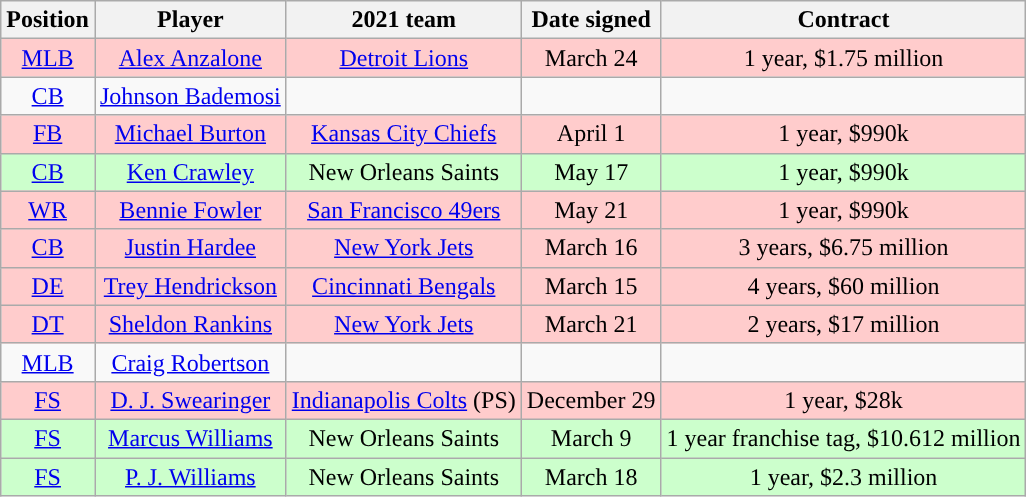<table class="wikitable" style="text-align:center">
<tr>
<th>Position</th>
<th>Player</th>
<th>2021 team</th>
<th>Date signed</th>
<th>Contract</th>
</tr>
<tr style="background:#fcc">
<td><a href='#'>MLB</a></td>
<td><a href='#'>Alex Anzalone</a></td>
<td><a href='#'>Detroit Lions</a></td>
<td>March 24</td>
<td>1 year, $1.75 million</td>
</tr>
<tr>
<td><a href='#'>CB</a></td>
<td><a href='#'>Johnson Bademosi</a></td>
<td></td>
<td></td>
<td></td>
</tr>
<tr style="background:#fcc">
<td><a href='#'>FB</a></td>
<td><a href='#'>Michael Burton</a></td>
<td><a href='#'>Kansas City Chiefs</a></td>
<td>April 1</td>
<td>1 year, $990k</td>
</tr>
<tr style="background:#cfc">
<td><a href='#'>CB</a></td>
<td><a href='#'>Ken Crawley</a></td>
<td>New Orleans Saints</td>
<td>May 17</td>
<td>1 year, $990k</td>
</tr>
<tr style="background:#fcc">
<td><a href='#'>WR</a></td>
<td><a href='#'>Bennie Fowler</a></td>
<td><a href='#'>San Francisco 49ers</a></td>
<td>May 21</td>
<td>1 year, $990k</td>
</tr>
<tr style="background:#fcc">
<td><a href='#'>CB</a></td>
<td><a href='#'>Justin Hardee</a></td>
<td><a href='#'>New York Jets</a></td>
<td>March 16</td>
<td>3 years, $6.75 million</td>
</tr>
<tr style="background:#fcc">
<td><a href='#'>DE</a></td>
<td><a href='#'>Trey Hendrickson</a></td>
<td><a href='#'>Cincinnati Bengals</a></td>
<td>March 15</td>
<td>4 years, $60 million</td>
</tr>
<tr style="background:#fcc">
<td><a href='#'>DT</a></td>
<td><a href='#'>Sheldon Rankins</a></td>
<td><a href='#'>New York Jets</a></td>
<td>March 21</td>
<td>2 years, $17 million</td>
</tr>
<tr>
<td><a href='#'>MLB</a></td>
<td><a href='#'>Craig Robertson</a></td>
<td></td>
<td></td>
<td></td>
</tr>
<tr style="background:#fcc">
<td><a href='#'>FS</a></td>
<td><a href='#'>D. J. Swearinger</a></td>
<td><a href='#'>Indianapolis Colts</a> (PS)</td>
<td>December 29</td>
<td>1 year, $28k</td>
</tr>
<tr style="background:#cfc">
<td><a href='#'>FS</a></td>
<td><a href='#'>Marcus Williams</a></td>
<td>New Orleans Saints</td>
<td>March 9</td>
<td>1 year franchise tag, $10.612 million</td>
</tr>
<tr style="background:#cfc">
<td><a href='#'>FS</a></td>
<td><a href='#'>P. J. Williams</a></td>
<td>New Orleans Saints</td>
<td>March 18</td>
<td>1 year, $2.3 million</td>
</tr>
</table>
